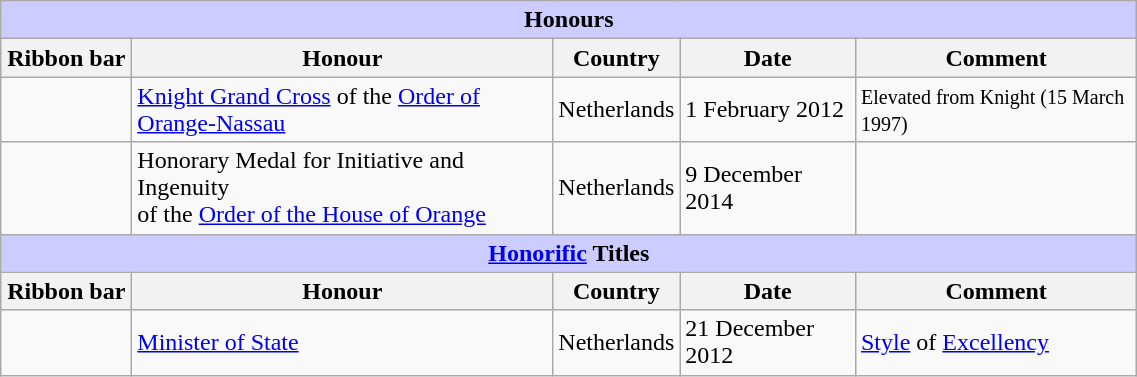<table class="wikitable" style="width:60%;">
<tr style="background:#ccf; text-align:center;">
<td colspan=5><strong>Honours</strong></td>
</tr>
<tr>
<th style="width:80px;">Ribbon bar</th>
<th>Honour</th>
<th>Country</th>
<th>Date</th>
<th>Comment</th>
</tr>
<tr>
<td></td>
<td><a href='#'>Knight Grand Cross</a> of the <a href='#'>Order of Orange-Nassau</a></td>
<td>Netherlands</td>
<td>1 February 2012</td>
<td><small>Elevated from Knight (15 March 1997)</small></td>
</tr>
<tr>
<td></td>
<td>Honorary Medal for Initiative and Ingenuity <br> of the <a href='#'>Order of the House of Orange</a></td>
<td>Netherlands</td>
<td>9 December 2014</td>
<td></td>
</tr>
<tr style="background:#ccf; text-align:center;">
<td colspan=5><strong><a href='#'>Honorific</a> Titles</strong></td>
</tr>
<tr>
<th style="width:80px;">Ribbon bar</th>
<th>Honour</th>
<th>Country</th>
<th>Date</th>
<th>Comment</th>
</tr>
<tr>
<td></td>
<td><a href='#'>Minister of State</a></td>
<td>Netherlands</td>
<td>21 December 2012</td>
<td><a href='#'>Style</a> of <a href='#'>Excellency</a></td>
</tr>
</table>
